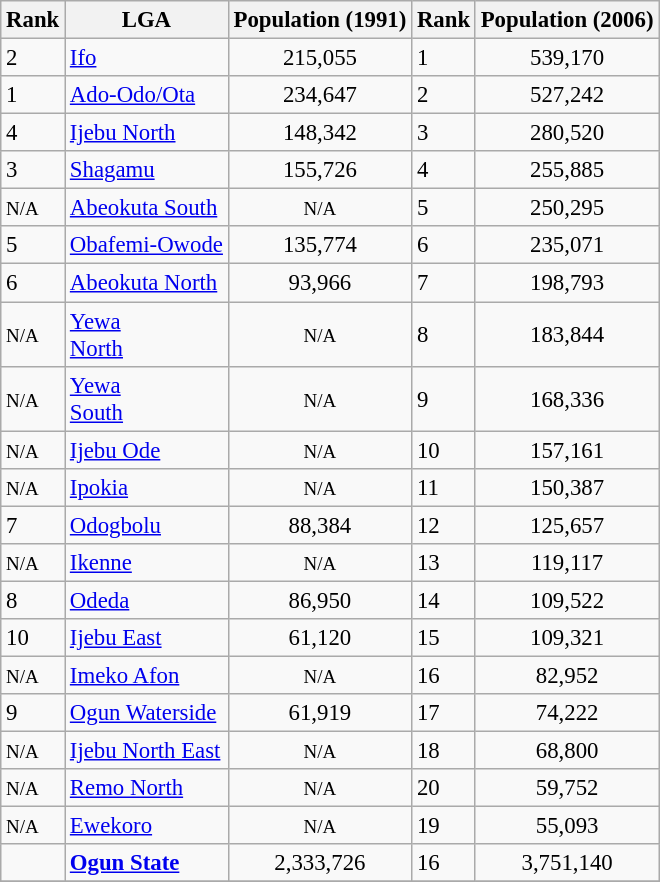<table class="wikitable" style="font-size: 95%;">
<tr>
<th align="left" scope="col">Rank</th>
<th align="left" scope="col">LGA</th>
<th scope="col">Population (1991)</th>
<th align="left" scope="col">Rank</th>
<th scope="col">Population (2006)</th>
</tr>
<tr>
<td align="left">2</td>
<td align="left"><a href='#'>Ifo</a></td>
<td align="center">215,055</td>
<td align="left">1</td>
<td align="center">539,170</td>
</tr>
<tr>
<td align="left">1</td>
<td align="left"><a href='#'>Ado-Odo/Ota</a></td>
<td align="center">234,647</td>
<td align="left">2</td>
<td align="center">527,242</td>
</tr>
<tr>
<td align="left">4</td>
<td align="left"><a href='#'>Ijebu North</a></td>
<td align="center">148,342</td>
<td align="left">3</td>
<td align="center">280,520</td>
</tr>
<tr>
<td align="left">3</td>
<td align="left"><a href='#'>Shagamu</a></td>
<td align="center">155,726</td>
<td align="left">4</td>
<td align="center">255,885</td>
</tr>
<tr>
<td align="left"><span><small>N/A</small></span></td>
<td align="left"><a href='#'>Abeokuta South</a></td>
<td align="center"><span><small>N/A</small></span></td>
<td align="left">5</td>
<td align="center">250,295</td>
</tr>
<tr>
<td align="left">5</td>
<td align="left"><a href='#'>Obafemi-Owode</a></td>
<td align="center">135,774</td>
<td align="left">6</td>
<td align="center">235,071</td>
</tr>
<tr>
<td align="left">6</td>
<td align="left"><a href='#'>Abeokuta North</a></td>
<td align="center">93,966</td>
<td align="left">7</td>
<td align="center">198,793</td>
</tr>
<tr>
<td align="left"><span><small>N/A</small></span></td>
<td align="left"><a href='#'>Yewa</a><br><a href='#'>North</a></td>
<td align="center"><span><small>N/A</small></span></td>
<td align="left">8</td>
<td align="center">183,844</td>
</tr>
<tr>
<td align="left"><span><small>N/A</small></span></td>
<td align="left"><a href='#'>Yewa</a><br><a href='#'>South</a></td>
<td align="center"><span><small>N/A</small></span></td>
<td align="left">9</td>
<td align="center">168,336</td>
</tr>
<tr>
<td align="left"><span><small>N/A</small></span></td>
<td align="left"><a href='#'>Ijebu Ode</a></td>
<td align="center"><span><small>N/A</small></span></td>
<td align="left">10</td>
<td align="center">157,161</td>
</tr>
<tr>
<td align="left"><span><small>N/A</small></span></td>
<td align="left"><a href='#'>Ipokia</a></td>
<td align="center"><span><small>N/A</small></span></td>
<td align="left">11</td>
<td align="center">150,387</td>
</tr>
<tr>
<td align="left">7</td>
<td align="left"><a href='#'>Odogbolu</a></td>
<td align="center">88,384</td>
<td align="left">12</td>
<td align="center">125,657</td>
</tr>
<tr>
<td align="left"><span><small>N/A</small></span></td>
<td align="left"><a href='#'>Ikenne</a></td>
<td align="center"><span><small>N/A</small></span></td>
<td align="left">13</td>
<td align="center">119,117</td>
</tr>
<tr>
<td align="left">8</td>
<td align="left"><a href='#'>Odeda</a></td>
<td align="center">86,950</td>
<td align="left">14</td>
<td align="center">109,522</td>
</tr>
<tr>
<td align="left">10</td>
<td align="left"><a href='#'>Ijebu East</a></td>
<td align="center">61,120</td>
<td align="left">15</td>
<td align="center">109,321</td>
</tr>
<tr>
<td align="left"><span><small>N/A</small></span></td>
<td align="left"><a href='#'>Imeko Afon</a></td>
<td align="center"><span><small>N/A</small></span></td>
<td align="left">16</td>
<td align="center">82,952</td>
</tr>
<tr>
<td align="left">9</td>
<td align="left"><a href='#'>Ogun Waterside</a></td>
<td align="center">61,919</td>
<td align="left">17</td>
<td align="center">74,222</td>
</tr>
<tr>
<td align="left"><span><small>N/A</small></span></td>
<td align="left"><a href='#'>Ijebu North East</a></td>
<td align="center"><span><small>N/A</small></span></td>
<td align="left">18</td>
<td align="center">68,800</td>
</tr>
<tr>
<td align="left"><span><small>N/A</small></span></td>
<td align="left"><a href='#'>Remo North</a></td>
<td align="center"><span><small>N/A</small></span></td>
<td align="left">20</td>
<td align="center">59,752</td>
</tr>
<tr>
<td align="left"><span><small>N/A</small></span></td>
<td align="left"><a href='#'>Ewekoro</a></td>
<td align="center"><span><small>N/A</small></span></td>
<td align="left">19</td>
<td align="center">55,093</td>
</tr>
<tr>
<td align="left"></td>
<td align="left"><strong><a href='#'>Ogun State</a></strong></td>
<td align="center">2,333,726</td>
<td align="left">16</td>
<td align="center">3,751,140</td>
</tr>
<tr>
</tr>
</table>
